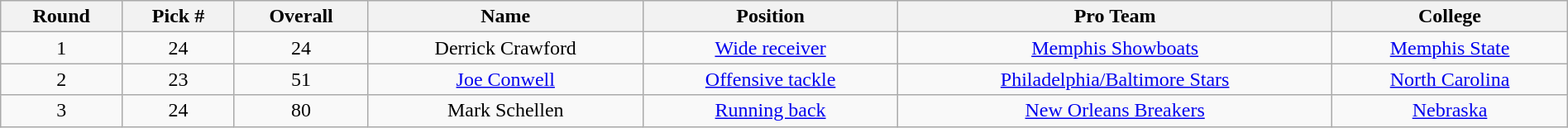<table class="wikitable sortable sortable" style="width: 100%; text-align:center">
<tr>
<th>Round</th>
<th>Pick #</th>
<th>Overall</th>
<th>Name</th>
<th>Position</th>
<th>Pro Team</th>
<th>College</th>
</tr>
<tr>
<td>1</td>
<td>24</td>
<td>24</td>
<td>Derrick Crawford</td>
<td><a href='#'>Wide receiver</a></td>
<td><a href='#'>Memphis Showboats</a></td>
<td><a href='#'>Memphis State</a></td>
</tr>
<tr>
<td>2</td>
<td>23</td>
<td>51</td>
<td><a href='#'>Joe Conwell</a></td>
<td><a href='#'>Offensive tackle</a></td>
<td><a href='#'>Philadelphia/Baltimore Stars</a></td>
<td><a href='#'>North Carolina</a></td>
</tr>
<tr>
<td>3</td>
<td>24</td>
<td>80</td>
<td>Mark Schellen</td>
<td><a href='#'>Running back</a></td>
<td><a href='#'>New Orleans Breakers</a></td>
<td><a href='#'>Nebraska</a></td>
</tr>
</table>
